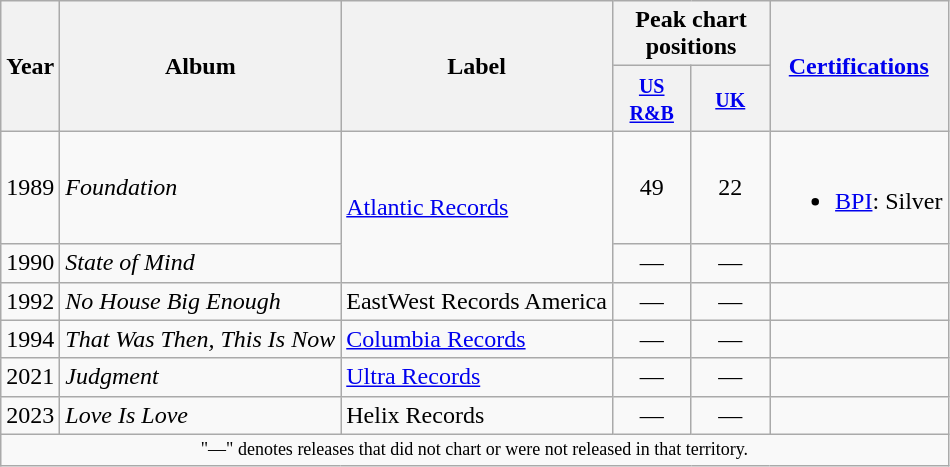<table class="wikitable">
<tr>
<th scope="col" rowspan="2">Year</th>
<th scope="col" rowspan="2">Album</th>
<th scope="col" rowspan="2">Label</th>
<th colspan="2" scope="col">Peak chart positions</th>
<th scope="col" rowspan="2"><a href='#'>Certifications</a></th>
</tr>
<tr>
<th style="width:45px;"><small><a href='#'>US R&B</a></small><br></th>
<th style="width:45px;"><small><a href='#'>UK</a></small><br></th>
</tr>
<tr>
<td>1989</td>
<td><em>Foundation</em></td>
<td rowspan="2"><a href='#'>Atlantic Records</a></td>
<td align=center>49</td>
<td align=center>22</td>
<td><br><ul><li><a href='#'>BPI</a>: Silver</li></ul></td>
</tr>
<tr>
<td>1990</td>
<td><em>State of Mind</em></td>
<td align=center>—</td>
<td align=center>—</td>
<td></td>
</tr>
<tr>
<td>1992</td>
<td><em>No House Big Enough</em></td>
<td>EastWest Records America</td>
<td align=center>—</td>
<td align=center>—</td>
<td></td>
</tr>
<tr>
<td>1994</td>
<td><em>That Was Then, This Is Now</em></td>
<td><a href='#'>Columbia Records</a></td>
<td align=center>—</td>
<td align=center>—</td>
<td></td>
</tr>
<tr>
<td>2021</td>
<td><em>Judgment</em></td>
<td><a href='#'>Ultra Records</a></td>
<td align=center>—</td>
<td align=center>—</td>
<td></td>
</tr>
<tr>
<td>2023</td>
<td><em>Love Is Love</em></td>
<td>Helix Records</td>
<td align=center>—</td>
<td align=center>—</td>
<td></td>
</tr>
<tr>
<td colspan="6" style="text-align:center; font-size:9pt;">"—" denotes releases that did not chart or were not released in that territory.</td>
</tr>
</table>
